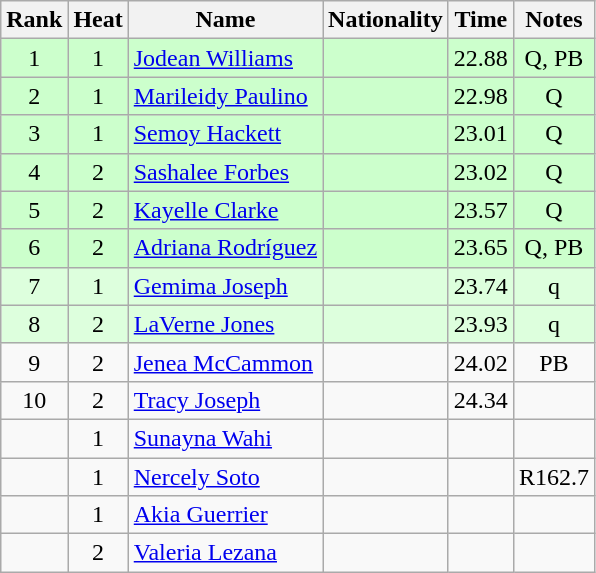<table class="wikitable sortable" style="text-align:center">
<tr>
<th>Rank</th>
<th>Heat</th>
<th>Name</th>
<th>Nationality</th>
<th>Time</th>
<th>Notes</th>
</tr>
<tr bgcolor=ccffcc>
<td>1</td>
<td>1</td>
<td align=left><a href='#'>Jodean Williams</a></td>
<td align=left></td>
<td>22.88</td>
<td>Q, PB</td>
</tr>
<tr bgcolor=ccffcc>
<td>2</td>
<td>1</td>
<td align=left><a href='#'>Marileidy Paulino</a></td>
<td align=left></td>
<td>22.98</td>
<td>Q</td>
</tr>
<tr bgcolor=ccffcc>
<td>3</td>
<td>1</td>
<td align=left><a href='#'>Semoy Hackett</a></td>
<td align=left></td>
<td>23.01</td>
<td>Q</td>
</tr>
<tr bgcolor=ccffcc>
<td>4</td>
<td>2</td>
<td align=left><a href='#'>Sashalee Forbes</a></td>
<td align=left></td>
<td>23.02</td>
<td>Q</td>
</tr>
<tr bgcolor=ccffcc>
<td>5</td>
<td>2</td>
<td align=left><a href='#'>Kayelle Clarke</a></td>
<td align=left></td>
<td>23.57</td>
<td>Q</td>
</tr>
<tr bgcolor=ccffcc>
<td>6</td>
<td>2</td>
<td align=left><a href='#'>Adriana Rodríguez</a></td>
<td align=left></td>
<td>23.65</td>
<td>Q, PB</td>
</tr>
<tr bgcolor=ddffdd>
<td>7</td>
<td>1</td>
<td align=left><a href='#'>Gemima Joseph</a></td>
<td align=left></td>
<td>23.74</td>
<td>q</td>
</tr>
<tr bgcolor=ddffdd>
<td>8</td>
<td>2</td>
<td align=left><a href='#'>LaVerne Jones</a></td>
<td align=left></td>
<td>23.93</td>
<td>q</td>
</tr>
<tr>
<td>9</td>
<td>2</td>
<td align=left><a href='#'>Jenea McCammon</a></td>
<td align=left></td>
<td>24.02</td>
<td>PB</td>
</tr>
<tr>
<td>10</td>
<td>2</td>
<td align=left><a href='#'>Tracy Joseph</a></td>
<td align=left></td>
<td>24.34</td>
<td></td>
</tr>
<tr>
<td></td>
<td>1</td>
<td align=left><a href='#'>Sunayna Wahi</a></td>
<td align=left></td>
<td></td>
<td></td>
</tr>
<tr>
<td></td>
<td>1</td>
<td align=left><a href='#'>Nercely Soto</a></td>
<td align=left></td>
<td></td>
<td>R162.7</td>
</tr>
<tr>
<td></td>
<td>1</td>
<td align=left><a href='#'>Akia Guerrier</a></td>
<td align=left></td>
<td></td>
<td></td>
</tr>
<tr>
<td></td>
<td>2</td>
<td align=left><a href='#'>Valeria Lezana</a></td>
<td align=left></td>
<td></td>
<td></td>
</tr>
</table>
